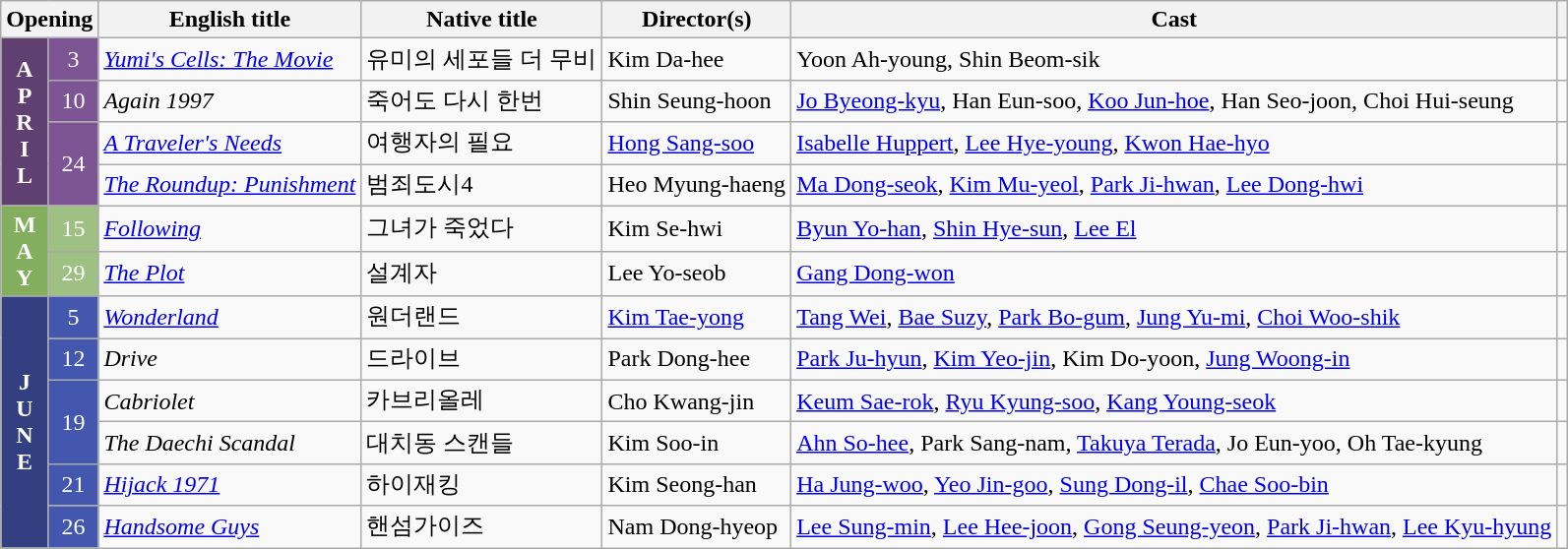<table class="wikitable sortable">
<tr>
<th colspan="2">Opening</th>
<th>English title</th>
<th>Native title</th>
<th>Director(s)</th>
<th>Cast</th>
<th class="unsortable"></th>
</tr>
<tr>
<th rowspan="4" style="text-align:center; background:#604071; color:white;">A<br>P<br>R<br>I<br>L</th>
<td style="text-align:center; background:#7D5494; color:white;">3</td>
<td><em><a href='#'>Yumi's Cells: The Movie</a></em></td>
<td>유미의 세포들 더 무비</td>
<td>Kim Da-hee</td>
<td>Yoon Ah-young, Shin Beom-sik</td>
<td style="text-align:center"></td>
</tr>
<tr>
<td style="text-align:center; background:#7D5494; color:white;">10</td>
<td><em>Again 1997</em></td>
<td>죽어도 다시 한번</td>
<td>Shin Seung-hoon</td>
<td><a href='#'>Jo Byeong-kyu</a>, Han Eun-soo, <a href='#'>Koo Jun-hoe</a>, Han Seo-joon, Choi Hui-seung</td>
<td style="text-align:center"></td>
</tr>
<tr>
<td rowspan="2" style="text-align:center; background:#7D5494; color:white;">24</td>
<td><em><a href='#'>A Traveler's Needs</a></em> </td>
<td>여행자의 필요</td>
<td><a href='#'>Hong Sang-soo</a></td>
<td><a href='#'>Isabelle Huppert</a>, <a href='#'>Lee Hye-young</a>, <a href='#'>Kwon Hae-hyo</a></td>
<td style="text-align:center"></td>
</tr>
<tr>
<td><em><a href='#'>The Roundup: Punishment</a></em> </td>
<td>범죄도시4</td>
<td>Heo Myung-haeng</td>
<td><a href='#'>Ma Dong-seok</a>, <a href='#'>Kim Mu-yeol</a>, <a href='#'>Park Ji-hwan</a>, <a href='#'>Lee Dong-hwi</a></td>
<td style="text-align:center"></td>
</tr>
<tr>
<th rowspan="2" style="text-align:center; background:#82AE5E; color:white;">M<br>A<br>Y</th>
<td style="text-align:center; background:#9EC083; color:white;">15</td>
<td><em><a href='#'>Following</a></em></td>
<td>그녀가 죽었다</td>
<td>Kim Se-hwi</td>
<td><a href='#'>Byun Yo-han</a>, <a href='#'>Shin Hye-sun</a>, <a href='#'>Lee El</a></td>
<td style="text-align:center"></td>
</tr>
<tr>
<td style="text-align:center; background:#9EC083; color:white;">29</td>
<td><em><a href='#'>The Plot</a></em></td>
<td>설계자</td>
<td>Lee Yo-seob</td>
<td><a href='#'>Gang Dong-won</a></td>
<td style="text-align:center"></td>
</tr>
<tr>
<th rowspan="6" style="text-align:center; background:#324081; color:white;">J<br>U<br>N<br>E</th>
<td style="text-align:center; background:#4457AE; color:white;">5</td>
<td><em><a href='#'>Wonderland</a></em></td>
<td>원더랜드</td>
<td><a href='#'>Kim Tae-yong</a></td>
<td><a href='#'>Tang Wei</a>, <a href='#'>Bae Suzy</a>, <a href='#'>Park Bo-gum</a>, <a href='#'>Jung Yu-mi</a>, <a href='#'>Choi Woo-shik</a></td>
<td style="text-align:center"></td>
</tr>
<tr>
<td style="text-align:center; background:#4457AE; color:white;">12</td>
<td><em>Drive</em></td>
<td>드라이브</td>
<td>Park Dong-hee</td>
<td><a href='#'>Park Ju-hyun</a>, <a href='#'>Kim Yeo-jin</a>, Kim Do-yoon, <a href='#'>Jung Woong-in</a></td>
<td style="text-align:center"></td>
</tr>
<tr>
<td rowspan="2" style="text-align:center; background:#4457AE; color:white;">19</td>
<td><em>Cabriolet</em></td>
<td>카브리올레</td>
<td>Cho Kwang-jin</td>
<td><a href='#'>Keum Sae-rok</a>, <a href='#'>Ryu Kyung-soo</a>, <a href='#'>Kang Young-seok</a></td>
<td style="text-align:center"></td>
</tr>
<tr>
<td><em>The Daechi Scandal</em></td>
<td>대치동 스캔들</td>
<td>Kim Soo-in</td>
<td><a href='#'>Ahn So-hee</a>, Park Sang-nam, <a href='#'>Takuya Terada</a>, Jo Eun-yoo, Oh Tae-kyung</td>
<td style="text-align:center"></td>
</tr>
<tr>
<td style="text-align:center; background:#4457AE; color:white;">21</td>
<td><em><a href='#'>Hijack 1971</a></em></td>
<td>하이재킹</td>
<td>Kim Seong-han</td>
<td><a href='#'>Ha Jung-woo</a>, <a href='#'>Yeo Jin-goo</a>, <a href='#'>Sung Dong-il</a>, <a href='#'>Chae Soo-bin</a></td>
<td style="text-align:center"></td>
</tr>
<tr>
<td style="text-align:center; background:#4457AE; color:white;">26</td>
<td><em><a href='#'>Handsome Guys</a></em></td>
<td>핸섬가이즈</td>
<td>Nam Dong-hyeop</td>
<td><a href='#'>Lee Sung-min</a>, <a href='#'>Lee Hee-joon</a>, <a href='#'>Gong Seung-yeon</a>, <a href='#'>Park Ji-hwan</a>, <a href='#'>Lee Kyu-hyung</a></td>
<td style="text-align:center"></td>
</tr>
</table>
